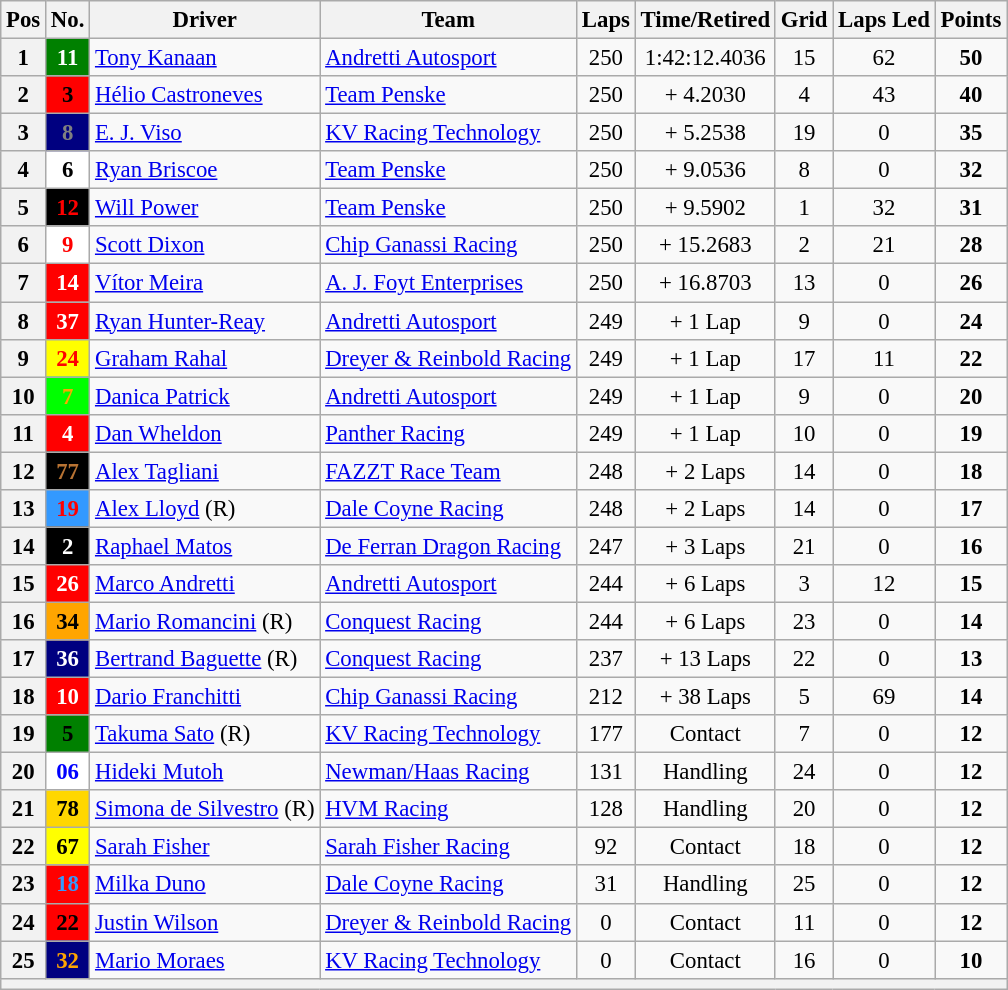<table class="wikitable" style="font-size:95%;">
<tr>
<th>Pos</th>
<th>No.</th>
<th>Driver</th>
<th>Team</th>
<th>Laps</th>
<th>Time/Retired</th>
<th>Grid</th>
<th>Laps Led</th>
<th>Points</th>
</tr>
<tr>
<th>1</th>
<td style="background:green; color:white;" align="center"><strong>11</strong></td>
<td> <a href='#'>Tony Kanaan</a></td>
<td><a href='#'>Andretti Autosport</a></td>
<td align=center>250</td>
<td align=center>1:42:12.4036</td>
<td align=center>15</td>
<td align=center>62</td>
<td align=center><strong>50</strong></td>
</tr>
<tr>
<th>2</th>
<td style="background:red; color:black;" align="center"><strong>3</strong></td>
<td> <a href='#'>Hélio Castroneves</a></td>
<td><a href='#'>Team Penske</a></td>
<td align=center>250</td>
<td align=center>+ 4.2030</td>
<td align=center>4</td>
<td align=center>43</td>
<td align=center><strong>40</strong></td>
</tr>
<tr>
<th>3</th>
<td style="background:navy; color:gray;" align="center"><strong>8</strong></td>
<td> <a href='#'>E. J. Viso</a></td>
<td><a href='#'>KV Racing Technology</a></td>
<td align=center>250</td>
<td align=center>+ 5.2538</td>
<td align=center>19</td>
<td align=center>0</td>
<td align=center><strong>35</strong></td>
</tr>
<tr>
<th>4</th>
<td style="background:white; color:black;" align="center"><strong>6</strong></td>
<td> <a href='#'>Ryan Briscoe</a></td>
<td><a href='#'>Team Penske</a></td>
<td align=center>250</td>
<td align=center>+ 9.0536</td>
<td align=center>8</td>
<td align=center>0</td>
<td align=center><strong>32</strong></td>
</tr>
<tr>
<th>5</th>
<td style="background:black; color:red;" align=center><strong>12</strong></td>
<td> <a href='#'>Will Power</a></td>
<td><a href='#'>Team Penske</a></td>
<td align=center>250</td>
<td align=center>+ 9.5902</td>
<td align=center>1</td>
<td align=center>32</td>
<td align=center><strong>31</strong></td>
</tr>
<tr>
<th>6</th>
<td style="background:white; color:red;" align="center"><strong>9</strong></td>
<td> <a href='#'>Scott Dixon</a></td>
<td><a href='#'>Chip Ganassi Racing</a></td>
<td align=center>250</td>
<td align=center>+ 15.2683</td>
<td align=center>2</td>
<td align=center>21</td>
<td align=center><strong>28</strong></td>
</tr>
<tr>
<th>7</th>
<td style="background:red; color:white;" align="center"><strong>14</strong></td>
<td> <a href='#'>Vítor Meira</a></td>
<td><a href='#'>A. J. Foyt Enterprises</a></td>
<td align=center>250</td>
<td align=center>+ 16.8703</td>
<td align=center>13</td>
<td align=center>0</td>
<td align=center><strong>26</strong></td>
</tr>
<tr>
<th>8</th>
<td style="background:red; color:white;" align="center"><strong>37</strong></td>
<td> <a href='#'>Ryan Hunter-Reay</a></td>
<td><a href='#'>Andretti Autosport</a></td>
<td align=center>249</td>
<td align=center>+ 1 Lap</td>
<td align=center>9</td>
<td align=center>0</td>
<td align=center><strong>24</strong></td>
</tr>
<tr>
<th>9</th>
<td style="background:yellow; color:red;" align="center"><strong>24</strong></td>
<td> <a href='#'>Graham Rahal</a></td>
<td><a href='#'>Dreyer & Reinbold Racing</a></td>
<td align=center>249</td>
<td align=center>+ 1 Lap</td>
<td align=center>17</td>
<td align=center>11</td>
<td align=center><strong>22</strong></td>
</tr>
<tr>
<th>10</th>
<td style="background:lime; color:orange;" align="center"><strong>7</strong></td>
<td> <a href='#'>Danica Patrick</a></td>
<td><a href='#'>Andretti Autosport</a></td>
<td align=center>249</td>
<td align=center>+ 1 Lap</td>
<td align=center>9</td>
<td align=center>0</td>
<td align=center><strong>20</strong></td>
</tr>
<tr>
<th>11</th>
<td style="background:red; color:white;" align="center"><strong>4</strong></td>
<td> <a href='#'>Dan Wheldon</a></td>
<td><a href='#'>Panther Racing</a></td>
<td align=center>249</td>
<td align=center>+ 1 Lap</td>
<td align=center>10</td>
<td align=center>0</td>
<td align=center><strong>19</strong></td>
</tr>
<tr>
<th>12</th>
<td style="background:black; color:#B87333;" align="center"><strong>77</strong></td>
<td> <a href='#'>Alex Tagliani</a></td>
<td><a href='#'>FAZZT Race Team</a></td>
<td align=center>248</td>
<td align=center>+ 2 Laps</td>
<td align=center>14</td>
<td align=center>0</td>
<td align=center><strong>18</strong></td>
</tr>
<tr>
<th>13</th>
<td style="background:#3399FF; color:red;" align="center"><strong>19</strong></td>
<td> <a href='#'>Alex Lloyd</a> (R)</td>
<td><a href='#'>Dale Coyne Racing</a></td>
<td align=center>248</td>
<td align=center>+ 2 Laps</td>
<td align=center>14</td>
<td align=center>0</td>
<td align=center><strong>17</strong></td>
</tr>
<tr>
<th>14</th>
<td style="background:black; color:white;" align="center"><strong>2</strong></td>
<td> <a href='#'>Raphael Matos</a></td>
<td><a href='#'>De Ferran Dragon Racing</a></td>
<td align=center>247</td>
<td align=center>+ 3 Laps</td>
<td align=center>21</td>
<td align=center>0</td>
<td align=center><strong>16</strong></td>
</tr>
<tr>
<th>15</th>
<td style="background:red; color:white;" align="center"><strong>26</strong></td>
<td> <a href='#'>Marco Andretti</a></td>
<td><a href='#'>Andretti Autosport</a></td>
<td align=center>244</td>
<td align=center>+ 6 Laps</td>
<td align=center>3</td>
<td align=center>12</td>
<td align=center><strong>15</strong></td>
</tr>
<tr>
<th>16</th>
<td style="background:orange; color:black;" align="center"><strong>34</strong></td>
<td> <a href='#'>Mario Romancini</a> (R)</td>
<td><a href='#'>Conquest Racing</a></td>
<td align=center>244</td>
<td align=center>+ 6 Laps</td>
<td align=center>23</td>
<td align=center>0</td>
<td align=center><strong>14</strong></td>
</tr>
<tr>
<th>17</th>
<td style="background:navy; color:white;" align="center"><strong>36</strong></td>
<td> <a href='#'>Bertrand Baguette</a> (R)</td>
<td><a href='#'>Conquest Racing</a></td>
<td align=center>237</td>
<td align=center>+ 13 Laps</td>
<td align=center>22</td>
<td align=center>0</td>
<td align=center><strong>13</strong></td>
</tr>
<tr>
<th>18</th>
<td style="background:red; color:white;" align=center><strong>10</strong></td>
<td> <a href='#'>Dario Franchitti</a></td>
<td><a href='#'>Chip Ganassi Racing</a></td>
<td align=center>212</td>
<td align=center>+ 38 Laps</td>
<td align=center>5</td>
<td align=center>69</td>
<td align=center><strong>14</strong></td>
</tr>
<tr>
<th>19</th>
<td style="background:green; color:black;" align="center"><strong>5</strong></td>
<td> <a href='#'>Takuma Sato</a> (R)</td>
<td><a href='#'>KV Racing Technology</a></td>
<td align=center>177</td>
<td align=center>Contact</td>
<td align=center>7</td>
<td align=center>0</td>
<td align=center><strong>12</strong></td>
</tr>
<tr>
<th>20</th>
<td style="background:white; color:blue;" align="center"><strong>06</strong></td>
<td> <a href='#'>Hideki Mutoh</a></td>
<td><a href='#'>Newman/Haas Racing</a></td>
<td align=center>131</td>
<td align=center>Handling</td>
<td align=center>24</td>
<td align=center>0</td>
<td align=center><strong>12</strong></td>
</tr>
<tr>
<th>21</th>
<td style="background:gold; color:black;" align="center"><strong>78</strong></td>
<td> <a href='#'>Simona de Silvestro</a> (R)</td>
<td><a href='#'>HVM Racing</a></td>
<td align=center>128</td>
<td align=center>Handling</td>
<td align=center>20</td>
<td align=center>0</td>
<td align=center><strong>12</strong></td>
</tr>
<tr>
<th>22</th>
<td style="background:yellow; color:black;" align="center"><strong>67</strong></td>
<td> <a href='#'>Sarah Fisher</a></td>
<td><a href='#'>Sarah Fisher Racing</a></td>
<td align=center>92</td>
<td align=center>Contact</td>
<td align=center>18</td>
<td align=center>0</td>
<td align=center><strong>12</strong></td>
</tr>
<tr>
<th>23</th>
<td style="background:red; color:#3399FF;" align="center"><strong>18</strong></td>
<td> <a href='#'>Milka Duno</a></td>
<td><a href='#'>Dale Coyne Racing</a></td>
<td align=center>31</td>
<td align=center>Handling</td>
<td align=center>25</td>
<td align=center>0</td>
<td align=center><strong>12</strong></td>
</tr>
<tr>
<th>24</th>
<td style="background:red; color:black;" align="center"><strong>22</strong></td>
<td> <a href='#'>Justin Wilson</a></td>
<td><a href='#'>Dreyer & Reinbold Racing</a></td>
<td align=center>0</td>
<td align=center>Contact</td>
<td align=center>11</td>
<td align=center>0</td>
<td align=center><strong>12</strong></td>
</tr>
<tr>
<th>25</th>
<td style="background:navy; color:orange;" align="center"><strong>32</strong></td>
<td> <a href='#'>Mario Moraes</a></td>
<td><a href='#'>KV Racing Technology</a></td>
<td align=center>0</td>
<td align=center>Contact</td>
<td align=center>16</td>
<td align=center>0</td>
<td align=center><strong>10</strong></td>
</tr>
<tr>
<th colspan=9></th>
</tr>
</table>
